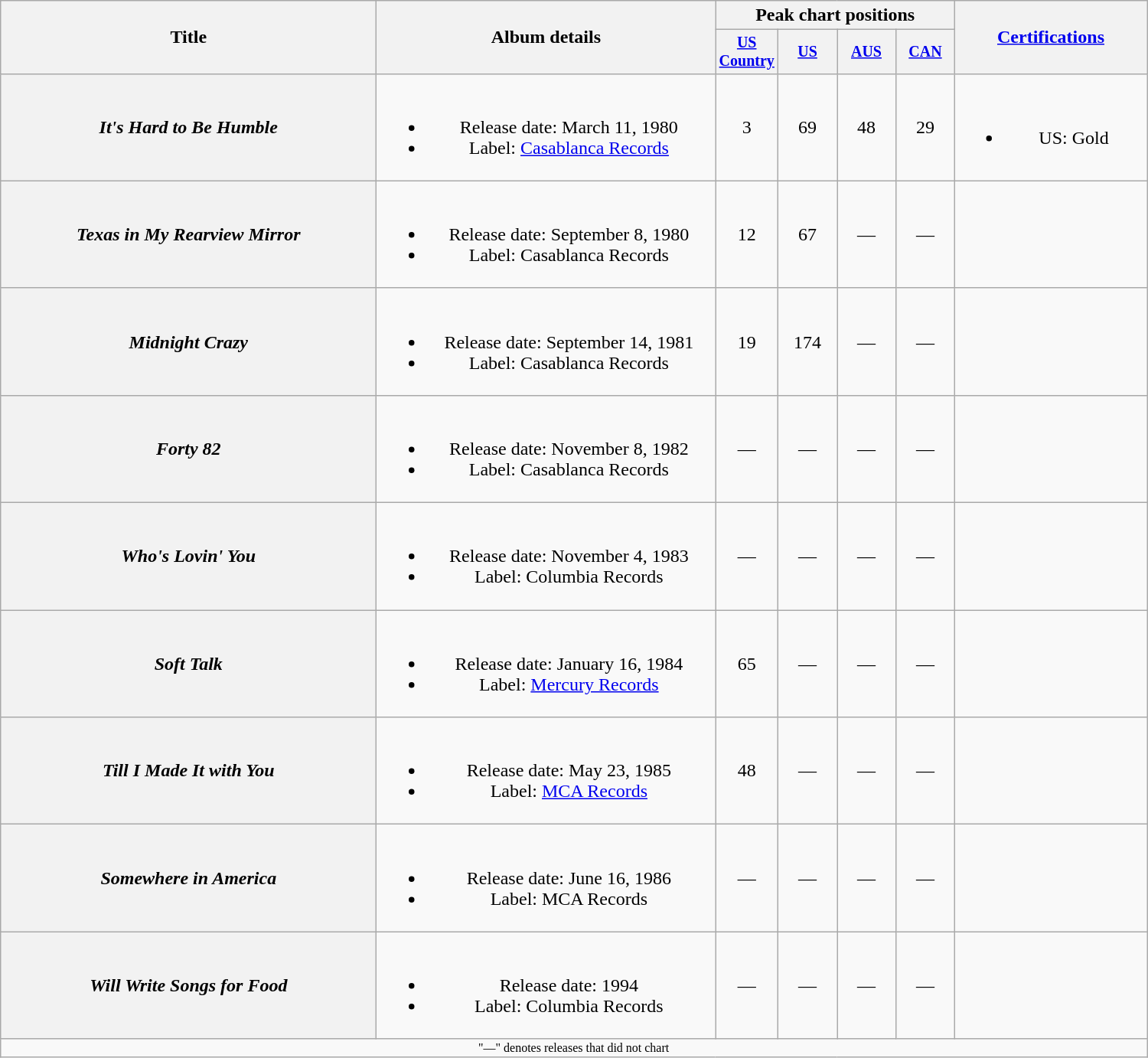<table class="wikitable plainrowheaders" style="text-align:center;">
<tr>
<th rowspan="2" style="width:20em;">Title</th>
<th rowspan="2" style="width:18em;">Album details</th>
<th colspan="4">Peak chart positions</th>
<th rowspan="2" style="width:10em;"><a href='#'>Certifications</a><br></th>
</tr>
<tr style="font-size:smaller;">
<th width="45"><a href='#'>US Country</a></th>
<th width="45"><a href='#'>US</a></th>
<th width="45"><a href='#'>AUS</a><br></th>
<th width="45"><a href='#'>CAN</a></th>
</tr>
<tr>
<th scope="row"><em>It's Hard to Be Humble</em></th>
<td><br><ul><li>Release date: March 11, 1980</li><li>Label: <a href='#'>Casablanca Records</a></li></ul></td>
<td>3</td>
<td>69</td>
<td>48</td>
<td>29</td>
<td><br><ul><li>US: Gold</li></ul></td>
</tr>
<tr>
<th scope="row"><em>Texas in My Rearview Mirror</em></th>
<td><br><ul><li>Release date: September 8, 1980</li><li>Label: Casablanca Records</li></ul></td>
<td>12</td>
<td>67</td>
<td>—</td>
<td>—</td>
<td></td>
</tr>
<tr>
<th scope="row"><em>Midnight Crazy</em></th>
<td><br><ul><li>Release date: September 14, 1981</li><li>Label: Casablanca Records</li></ul></td>
<td>19</td>
<td>174</td>
<td>—</td>
<td>—</td>
<td></td>
</tr>
<tr>
<th scope="row"><em>Forty 82</em></th>
<td><br><ul><li>Release date: November 8, 1982</li><li>Label: Casablanca Records</li></ul></td>
<td>—</td>
<td>—</td>
<td>—</td>
<td>—</td>
<td></td>
</tr>
<tr>
<th scope="row"><em>Who's Lovin' You</em></th>
<td><br><ul><li>Release date: November 4, 1983</li><li>Label: Columbia Records</li></ul></td>
<td>—</td>
<td>—</td>
<td>—</td>
<td>—</td>
<td></td>
</tr>
<tr>
<th scope="row"><em>Soft Talk</em></th>
<td><br><ul><li>Release date: January 16, 1984</li><li>Label: <a href='#'>Mercury Records</a></li></ul></td>
<td>65</td>
<td>—</td>
<td>—</td>
<td>—</td>
<td></td>
</tr>
<tr>
<th scope="row"><em>Till I Made It with You</em></th>
<td><br><ul><li>Release date: May 23, 1985</li><li>Label: <a href='#'>MCA Records</a></li></ul></td>
<td>48</td>
<td>—</td>
<td>—</td>
<td>—</td>
<td></td>
</tr>
<tr>
<th scope="row"><em>Somewhere in America</em></th>
<td><br><ul><li>Release date: June 16, 1986</li><li>Label: MCA Records</li></ul></td>
<td>—</td>
<td>—</td>
<td>—</td>
<td>—</td>
<td></td>
</tr>
<tr>
<th scope="row"><em>Will Write Songs for Food</em></th>
<td><br><ul><li>Release date: 1994</li><li>Label: Columbia Records</li></ul></td>
<td>—</td>
<td>—</td>
<td>—</td>
<td>—</td>
<td></td>
</tr>
<tr>
<td colspan="7" style="font-size:8pt">"—" denotes releases that did not chart</td>
</tr>
</table>
